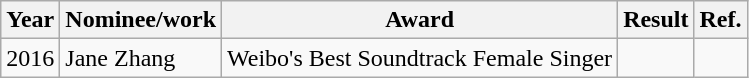<table class="wikitable">
<tr>
<th>Year</th>
<th>Nominee/work</th>
<th>Award</th>
<th><strong>Result</strong></th>
<th>Ref.</th>
</tr>
<tr>
<td>2016</td>
<td>Jane Zhang</td>
<td>Weibo's Best Soundtrack Female Singer</td>
<td></td>
<td></td>
</tr>
</table>
